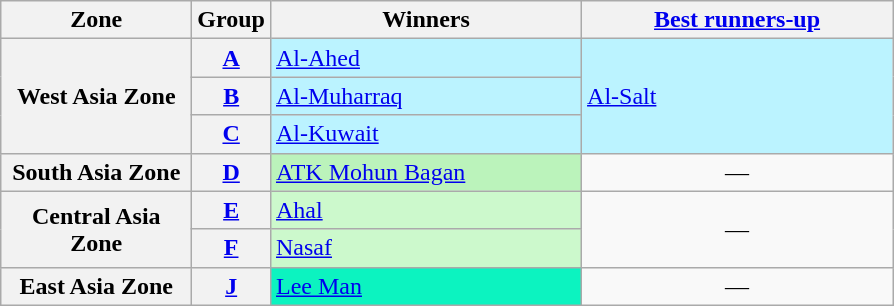<table class="wikitable">
<tr>
<th width=120>Zone</th>
<th>Group</th>
<th width=200>Winners</th>
<th width=200><a href='#'>Best runners-up</a></th>
</tr>
<tr>
<th rowspan=3>West Asia Zone</th>
<th><a href='#'>A</a></th>
<td bgcolor=#BBF3FF> <a href='#'>Al-Ahed</a></td>
<td bgcolor=#BBF3FF rowspan=3> <a href='#'>Al-Salt</a><br></td>
</tr>
<tr>
<th><a href='#'>B</a></th>
<td bgcolor=#BBF3FF> <a href='#'>Al-Muharraq</a></td>
</tr>
<tr>
<th><a href='#'>C</a></th>
<td bgcolor=#BBF3FF> <a href='#'>Al-Kuwait</a></td>
</tr>
<tr>
<th>South Asia Zone</th>
<th><a href='#'>D</a></th>
<td bgcolor=#BBF3BB> <a href='#'>ATK Mohun Bagan</a></td>
<td align=center>—</td>
</tr>
<tr>
<th rowspan=2>Central Asia Zone</th>
<th><a href='#'>E</a></th>
<td bgcolor=#CCF9CC> <a href='#'>Ahal</a></td>
<td rowspan=2 align=center>—</td>
</tr>
<tr>
<th><a href='#'>F</a></th>
<td bgcolor=#CCF9CC> <a href='#'>Nasaf</a></td>
</tr>
<tr>
<th>East Asia Zone</th>
<th><a href='#'>J</a></th>
<td bgcolor=#KCF3CK> <a href='#'>Lee Man</a></td>
<td align=center>—</td>
</tr>
</table>
